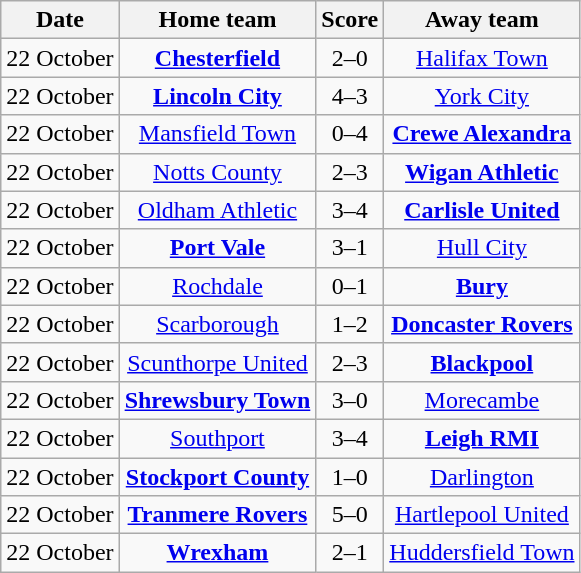<table class="wikitable" style="text-align: center">
<tr>
<th>Date</th>
<th>Home team</th>
<th>Score</th>
<th>Away team</th>
</tr>
<tr>
<td>22 October</td>
<td><strong><a href='#'>Chesterfield</a></strong></td>
<td>2–0</td>
<td><a href='#'>Halifax Town</a></td>
</tr>
<tr>
<td>22 October</td>
<td><strong><a href='#'>Lincoln City</a></strong></td>
<td>4–3</td>
<td><a href='#'>York City</a></td>
</tr>
<tr>
<td>22 October</td>
<td><a href='#'>Mansfield Town</a></td>
<td>0–4</td>
<td><strong><a href='#'>Crewe Alexandra</a></strong></td>
</tr>
<tr>
<td>22 October</td>
<td><a href='#'>Notts County</a></td>
<td>2–3</td>
<td><strong><a href='#'>Wigan Athletic</a></strong></td>
</tr>
<tr>
<td>22 October</td>
<td><a href='#'>Oldham Athletic</a></td>
<td>3–4</td>
<td><strong><a href='#'>Carlisle United</a></strong></td>
</tr>
<tr>
<td>22 October</td>
<td><strong><a href='#'>Port Vale</a></strong></td>
<td>3–1</td>
<td><a href='#'>Hull City</a></td>
</tr>
<tr>
<td>22 October</td>
<td><a href='#'>Rochdale</a></td>
<td>0–1</td>
<td><strong><a href='#'>Bury</a></strong></td>
</tr>
<tr>
<td>22 October</td>
<td><a href='#'>Scarborough</a></td>
<td>1–2</td>
<td><strong><a href='#'>Doncaster Rovers</a></strong></td>
</tr>
<tr>
<td>22 October</td>
<td><a href='#'>Scunthorpe United</a></td>
<td>2–3</td>
<td><strong><a href='#'>Blackpool</a></strong></td>
</tr>
<tr>
<td>22 October</td>
<td><strong><a href='#'>Shrewsbury Town</a></strong></td>
<td>3–0</td>
<td><a href='#'>Morecambe</a></td>
</tr>
<tr>
<td>22 October</td>
<td><a href='#'>Southport</a></td>
<td>3–4</td>
<td><strong><a href='#'>Leigh RMI</a></strong></td>
</tr>
<tr>
<td>22 October</td>
<td><strong><a href='#'>Stockport County</a></strong></td>
<td>1–0</td>
<td><a href='#'>Darlington</a></td>
</tr>
<tr>
<td>22 October</td>
<td><strong><a href='#'>Tranmere Rovers</a></strong></td>
<td>5–0</td>
<td><a href='#'>Hartlepool United</a></td>
</tr>
<tr>
<td>22 October</td>
<td><strong><a href='#'>Wrexham</a></strong></td>
<td>2–1</td>
<td><a href='#'>Huddersfield Town</a></td>
</tr>
</table>
